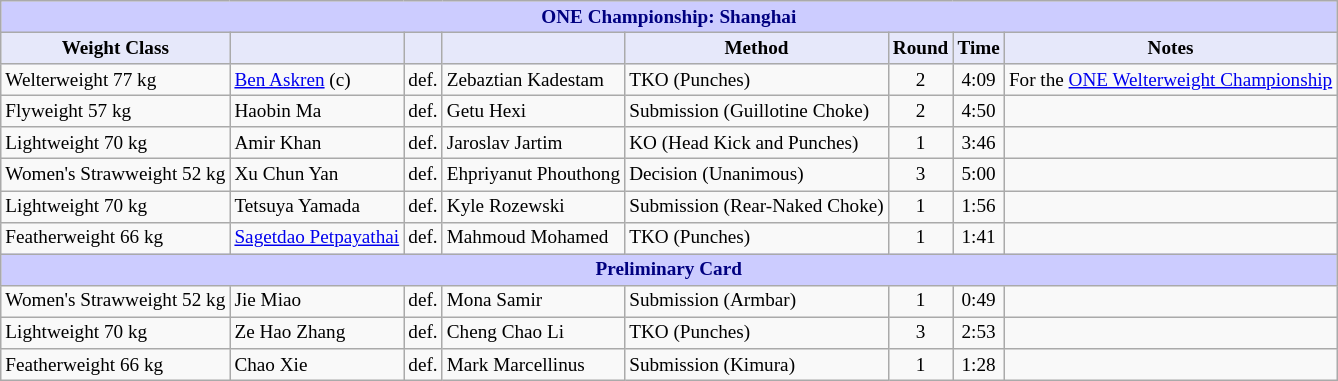<table class="wikitable" style="font-size: 80%;">
<tr>
<th colspan="8" style="background-color: #ccf; color: #000080; text-align: center;"><strong>ONE Championship: Shanghai</strong></th>
</tr>
<tr>
<th colspan="1" style="background-color: #E6E8FA; color: #000000; text-align: center;">Weight Class</th>
<th colspan="1" style="background-color: #E6E8FA; color: #000000; text-align: center;"></th>
<th colspan="1" style="background-color: #E6E8FA; color: #000000; text-align: center;"></th>
<th colspan="1" style="background-color: #E6E8FA; color: #000000; text-align: center;"></th>
<th colspan="1" style="background-color: #E6E8FA; color: #000000; text-align: center;">Method</th>
<th colspan="1" style="background-color: #E6E8FA; color: #000000; text-align: center;">Round</th>
<th colspan="1" style="background-color: #E6E8FA; color: #000000; text-align: center;">Time</th>
<th colspan="1" style="background-color: #E6E8FA; color: #000000; text-align: center;">Notes</th>
</tr>
<tr>
<td>Welterweight 77 kg</td>
<td> <a href='#'>Ben Askren</a> (c)</td>
<td>def.</td>
<td> Zebaztian Kadestam</td>
<td>TKO (Punches)</td>
<td align=center>2</td>
<td align=center>4:09</td>
<td>For the <a href='#'>ONE Welterweight Championship</a></td>
</tr>
<tr>
<td>Flyweight 57 kg</td>
<td> Haobin Ma</td>
<td>def.</td>
<td> Getu Hexi</td>
<td>Submission (Guillotine Choke)</td>
<td align=center>2</td>
<td align=center>4:50</td>
<td></td>
</tr>
<tr>
<td>Lightweight 70 kg</td>
<td> Amir Khan</td>
<td>def.</td>
<td> Jaroslav Jartim</td>
<td>KO (Head Kick and Punches)</td>
<td align=center>1</td>
<td align=center>3:46</td>
<td></td>
</tr>
<tr>
<td>Women's Strawweight 52 kg</td>
<td> Xu Chun Yan</td>
<td>def.</td>
<td> Ehpriyanut Phouthong</td>
<td>Decision (Unanimous)</td>
<td align=center>3</td>
<td align=center>5:00</td>
<td></td>
</tr>
<tr>
<td>Lightweight 70 kg</td>
<td> Tetsuya Yamada</td>
<td>def.</td>
<td> Kyle Rozewski</td>
<td>Submission (Rear-Naked Choke)</td>
<td align=center>1</td>
<td align=center>1:56</td>
<td></td>
</tr>
<tr>
<td>Featherweight 66 kg</td>
<td> <a href='#'>Sagetdao Petpayathai</a></td>
<td>def.</td>
<td> Mahmoud Mohamed</td>
<td>TKO (Punches)</td>
<td align=center>1</td>
<td align=center>1:41</td>
<td></td>
</tr>
<tr>
<th colspan="8" style="background-color: #ccf; color: #000080; text-align: center;"><strong>Preliminary Card</strong></th>
</tr>
<tr>
<td>Women's Strawweight 52 kg</td>
<td> Jie Miao</td>
<td>def.</td>
<td> Mona Samir</td>
<td>Submission (Armbar)</td>
<td align=center>1</td>
<td align=center>0:49</td>
<td></td>
</tr>
<tr>
<td>Lightweight 70 kg</td>
<td> Ze Hao Zhang</td>
<td>def.</td>
<td> Cheng Chao Li</td>
<td>TKO (Punches)</td>
<td align=center>3</td>
<td align=center>2:53</td>
<td></td>
</tr>
<tr>
<td>Featherweight 66 kg</td>
<td> Chao Xie</td>
<td>def.</td>
<td> Mark Marcellinus</td>
<td>Submission (Kimura)</td>
<td align=center>1</td>
<td align=center>1:28</td>
<td></td>
</tr>
</table>
